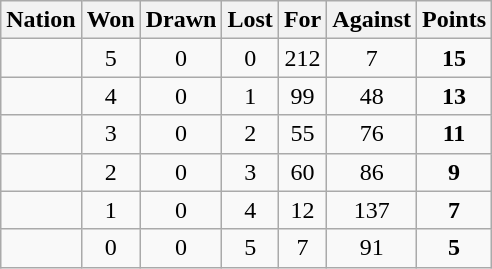<table class="wikitable" style="text-align: center;">
<tr>
<th>Nation</th>
<th>Won</th>
<th>Drawn</th>
<th>Lost</th>
<th>For</th>
<th>Against</th>
<th>Points</th>
</tr>
<tr>
<td align="left"></td>
<td>5</td>
<td>0</td>
<td>0</td>
<td>212</td>
<td>7</td>
<td><strong>15</strong></td>
</tr>
<tr>
<td align="left"></td>
<td>4</td>
<td>0</td>
<td>1</td>
<td>99</td>
<td>48</td>
<td><strong>13</strong></td>
</tr>
<tr>
<td align="left"></td>
<td>3</td>
<td>0</td>
<td>2</td>
<td>55</td>
<td>76</td>
<td><strong>11</strong></td>
</tr>
<tr>
<td align="left"></td>
<td>2</td>
<td>0</td>
<td>3</td>
<td>60</td>
<td>86</td>
<td><strong>9</strong></td>
</tr>
<tr>
<td align="left"></td>
<td>1</td>
<td>0</td>
<td>4</td>
<td>12</td>
<td>137</td>
<td><strong>7</strong></td>
</tr>
<tr>
<td align="left"></td>
<td>0</td>
<td>0</td>
<td>5</td>
<td>7</td>
<td>91</td>
<td><strong>5</strong></td>
</tr>
</table>
